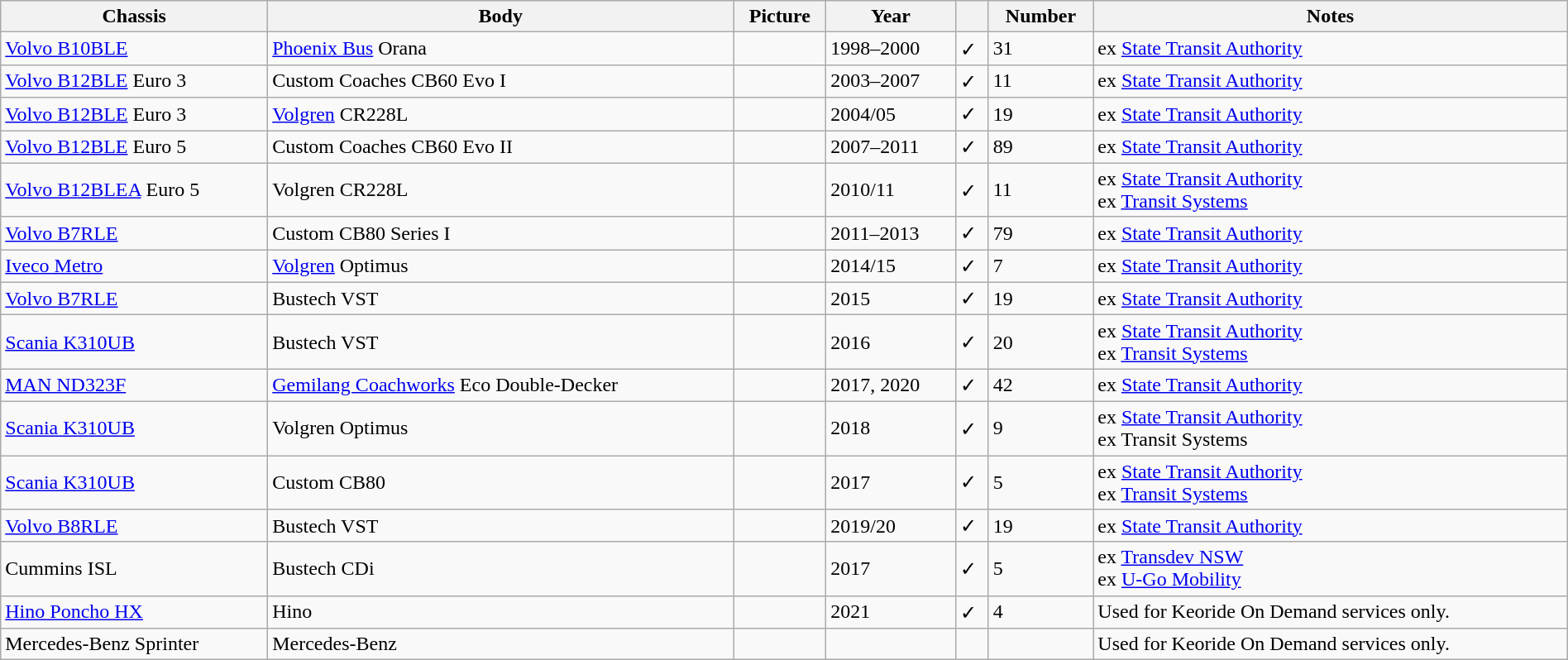<table class="wikitable" border="1" width="100%">
<tr>
<th>Chassis</th>
<th>Body</th>
<th>Picture</th>
<th>Year</th>
<th></th>
<th>Number</th>
<th>Notes</th>
</tr>
<tr>
<td><a href='#'>Volvo B10BLE</a></td>
<td><a href='#'>Phoenix Bus</a> Orana</td>
<td></td>
<td>1998–2000</td>
<td>✓</td>
<td>31</td>
<td>ex <a href='#'>State Transit Authority</a></td>
</tr>
<tr>
<td><a href='#'>Volvo B12BLE</a> Euro 3</td>
<td>Custom Coaches CB60 Evo I</td>
<td></td>
<td>2003–2007</td>
<td>✓</td>
<td>11</td>
<td>ex <a href='#'>State Transit Authority</a></td>
</tr>
<tr>
<td><a href='#'>Volvo B12BLE</a> Euro 3</td>
<td><a href='#'>Volgren</a> CR228L</td>
<td></td>
<td>2004/05</td>
<td>✓</td>
<td>19</td>
<td>ex <a href='#'>State Transit Authority</a></td>
</tr>
<tr>
<td><a href='#'>Volvo B12BLE</a> Euro 5</td>
<td>Custom Coaches CB60 Evo II</td>
<td></td>
<td>2007–2011</td>
<td>✓</td>
<td>89</td>
<td>ex <a href='#'>State Transit Authority</a></td>
</tr>
<tr>
<td><a href='#'>Volvo B12BLEA</a> Euro 5</td>
<td>Volgren CR228L</td>
<td></td>
<td>2010/11</td>
<td>✓</td>
<td>11</td>
<td>ex <a href='#'>State Transit Authority</a><br>ex <a href='#'>Transit Systems</a></td>
</tr>
<tr>
<td><a href='#'>Volvo B7RLE</a></td>
<td>Custom CB80 Series I</td>
<td></td>
<td>2011–2013</td>
<td>✓</td>
<td>79</td>
<td>ex <a href='#'>State Transit Authority</a></td>
</tr>
<tr>
<td><a href='#'>Iveco Metro</a></td>
<td><a href='#'>Volgren</a> Optimus</td>
<td></td>
<td>2014/15</td>
<td>✓</td>
<td>7</td>
<td>ex <a href='#'>State Transit Authority</a></td>
</tr>
<tr>
<td><a href='#'>Volvo B7RLE</a></td>
<td>Bustech VST</td>
<td></td>
<td>2015</td>
<td>✓</td>
<td>19</td>
<td>ex <a href='#'>State Transit Authority</a></td>
</tr>
<tr>
<td><a href='#'>Scania K310UB</a></td>
<td>Bustech VST</td>
<td></td>
<td>2016</td>
<td>✓</td>
<td>20</td>
<td>ex <a href='#'>State Transit Authority</a><br>ex <a href='#'>Transit Systems</a></td>
</tr>
<tr>
<td><a href='#'>MAN ND323F</a></td>
<td><a href='#'>Gemilang Coachworks</a> Eco Double-Decker</td>
<td></td>
<td>2017, 2020</td>
<td>✓</td>
<td>42</td>
<td>ex <a href='#'>State Transit Authority</a></td>
</tr>
<tr>
<td><a href='#'>Scania K310UB</a></td>
<td>Volgren Optimus</td>
<td></td>
<td>2018</td>
<td>✓</td>
<td>9</td>
<td>ex <a href='#'>State Transit Authority</a><br>ex Transit Systems</td>
</tr>
<tr>
<td><a href='#'>Scania K310UB</a></td>
<td>Custom CB80</td>
<td></td>
<td>2017</td>
<td>✓</td>
<td>5</td>
<td>ex <a href='#'>State Transit Authority</a><br>ex <a href='#'>Transit Systems</a></td>
</tr>
<tr>
<td><a href='#'>Volvo B8RLE</a></td>
<td>Bustech VST</td>
<td></td>
<td>2019/20</td>
<td>✓</td>
<td>19</td>
<td>ex <a href='#'>State Transit Authority</a></td>
</tr>
<tr>
<td>Cummins ISL</td>
<td>Bustech CDi</td>
<td></td>
<td>2017</td>
<td>✓</td>
<td>5</td>
<td>ex <a href='#'>Transdev NSW</a><br>ex <a href='#'>U-Go Mobility</a></td>
</tr>
<tr>
<td><a href='#'>Hino Poncho HX</a></td>
<td>Hino</td>
<td></td>
<td>2021</td>
<td>✓</td>
<td>4</td>
<td>Used for Keoride On Demand services only.</td>
</tr>
<tr>
<td>Mercedes-Benz Sprinter</td>
<td>Mercedes-Benz</td>
<td></td>
<td></td>
<td></td>
<td></td>
<td>Used for Keoride On Demand services only.</td>
</tr>
</table>
